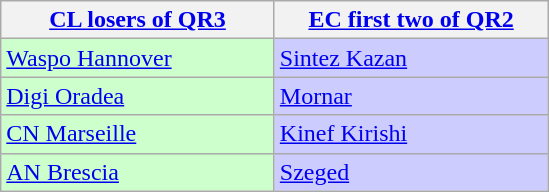<table class="wikitable">
<tr>
<th width=175><a href='#'>CL losers of QR3</a></th>
<th width=175><a href='#'>EC first two of QR2</a></th>
</tr>
<tr>
<td bgcolor=#ccffcc> <a href='#'>Waspo Hannover</a></td>
<td bgcolor=#ccccff> <a href='#'>Sintez Kazan</a></td>
</tr>
<tr>
<td bgcolor=#ccffcc> <a href='#'>Digi Oradea</a></td>
<td bgcolor=#ccccff> <a href='#'>Mornar</a></td>
</tr>
<tr>
<td bgcolor=#ccffcc> <a href='#'>CN Marseille</a></td>
<td bgcolor=#ccccff> <a href='#'>Kinef Kirishi</a></td>
</tr>
<tr>
<td bgcolor=#ccffcc> <a href='#'>AN Brescia</a></td>
<td bgcolor=#ccccff> <a href='#'>Szeged</a></td>
</tr>
</table>
